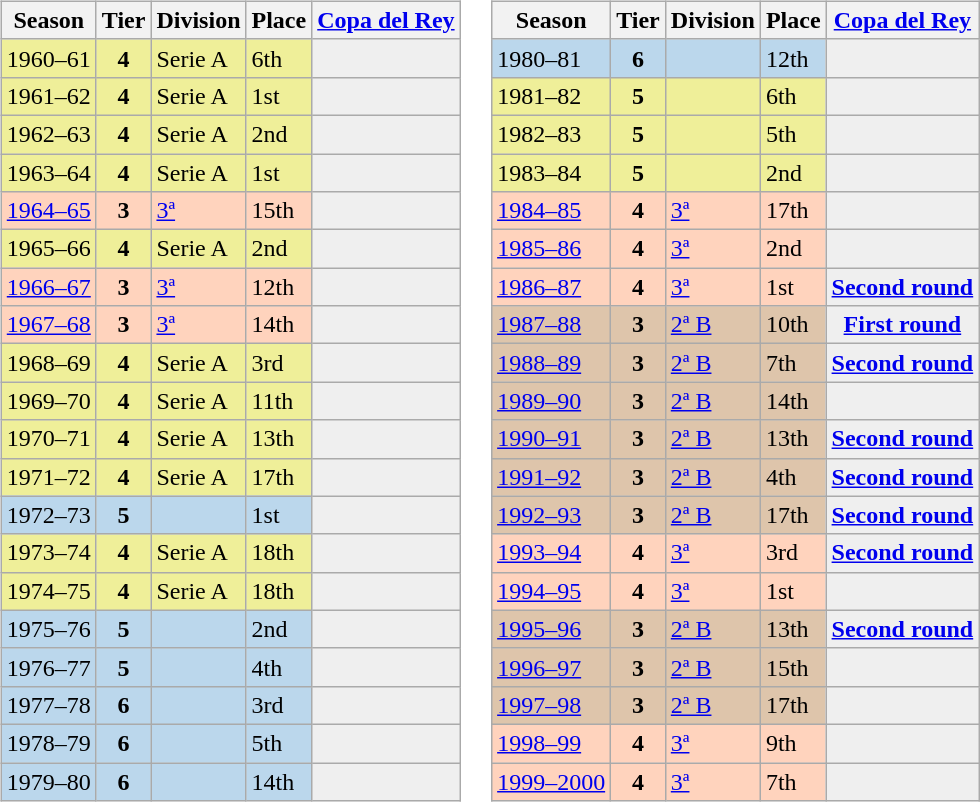<table>
<tr>
<td valign="top" width=0%><br><table class="wikitable">
<tr style="background:#f0f6fa;">
<th>Season</th>
<th>Tier</th>
<th>Division</th>
<th>Place</th>
<th><a href='#'>Copa del Rey</a></th>
</tr>
<tr>
<td style="background:#EFEF99;">1960–61</td>
<th style="background:#EFEF99;">4</th>
<td style="background:#EFEF99;">Serie A</td>
<td style="background:#EFEF99;">6th</td>
<th style="background:#efefef;"></th>
</tr>
<tr>
<td style="background:#EFEF99;">1961–62</td>
<th style="background:#EFEF99;">4</th>
<td style="background:#EFEF99;">Serie A</td>
<td style="background:#EFEF99;">1st</td>
<th style="background:#efefef;"></th>
</tr>
<tr>
<td style="background:#EFEF99;">1962–63</td>
<th style="background:#EFEF99;">4</th>
<td style="background:#EFEF99;">Serie A</td>
<td style="background:#EFEF99;">2nd</td>
<th style="background:#efefef;"></th>
</tr>
<tr>
<td style="background:#EFEF99;">1963–64</td>
<th style="background:#EFEF99;">4</th>
<td style="background:#EFEF99;">Serie A</td>
<td style="background:#EFEF99;">1st</td>
<th style="background:#efefef;"></th>
</tr>
<tr>
<td style="background:#FFD3BD;"><a href='#'>1964–65</a></td>
<th style="background:#FFD3BD;">3</th>
<td style="background:#FFD3BD;"><a href='#'>3ª</a></td>
<td style="background:#FFD3BD;">15th</td>
<th style="background:#efefef;"></th>
</tr>
<tr>
<td style="background:#EFEF99;">1965–66</td>
<th style="background:#EFEF99;">4</th>
<td style="background:#EFEF99;">Serie A</td>
<td style="background:#EFEF99;">2nd</td>
<th style="background:#efefef;"></th>
</tr>
<tr>
<td style="background:#FFD3BD;"><a href='#'>1966–67</a></td>
<th style="background:#FFD3BD;">3</th>
<td style="background:#FFD3BD;"><a href='#'>3ª</a></td>
<td style="background:#FFD3BD;">12th</td>
<th style="background:#efefef;"></th>
</tr>
<tr>
<td style="background:#FFD3BD;"><a href='#'>1967–68</a></td>
<th style="background:#FFD3BD;">3</th>
<td style="background:#FFD3BD;"><a href='#'>3ª</a></td>
<td style="background:#FFD3BD;">14th</td>
<th style="background:#efefef;"></th>
</tr>
<tr>
<td style="background:#EFEF99;">1968–69</td>
<th style="background:#EFEF99;">4</th>
<td style="background:#EFEF99;">Serie A</td>
<td style="background:#EFEF99;">3rd</td>
<th style="background:#efefef;"></th>
</tr>
<tr>
<td style="background:#EFEF99;">1969–70</td>
<th style="background:#EFEF99;">4</th>
<td style="background:#EFEF99;">Serie A</td>
<td style="background:#EFEF99;">11th</td>
<th style="background:#efefef;"></th>
</tr>
<tr>
<td style="background:#EFEF99;">1970–71</td>
<th style="background:#EFEF99;">4</th>
<td style="background:#EFEF99;">Serie A</td>
<td style="background:#EFEF99;">13th</td>
<th style="background:#efefef;"></th>
</tr>
<tr>
<td style="background:#EFEF99;">1971–72</td>
<th style="background:#EFEF99;">4</th>
<td style="background:#EFEF99;">Serie A</td>
<td style="background:#EFEF99;">17th</td>
<th style="background:#efefef;"></th>
</tr>
<tr>
<td style="background:#BBD7EC;">1972–73</td>
<th style="background:#BBD7EC;">5</th>
<td style="background:#BBD7EC;"></td>
<td style="background:#BBD7EC;">1st</td>
<th style="background:#efefef;"></th>
</tr>
<tr>
<td style="background:#EFEF99;">1973–74</td>
<th style="background:#EFEF99;">4</th>
<td style="background:#EFEF99;">Serie A</td>
<td style="background:#EFEF99;">18th</td>
<th style="background:#efefef;"></th>
</tr>
<tr>
<td style="background:#EFEF99;">1974–75</td>
<th style="background:#EFEF99;">4</th>
<td style="background:#EFEF99;">Serie A</td>
<td style="background:#EFEF99;">18th</td>
<th style="background:#efefef;"></th>
</tr>
<tr>
<td style="background:#BBD7EC;">1975–76</td>
<th style="background:#BBD7EC;">5</th>
<td style="background:#BBD7EC;"></td>
<td style="background:#BBD7EC;">2nd</td>
<th style="background:#efefef;"></th>
</tr>
<tr>
<td style="background:#BBD7EC;">1976–77</td>
<th style="background:#BBD7EC;">5</th>
<td style="background:#BBD7EC;"></td>
<td style="background:#BBD7EC;">4th</td>
<th style="background:#efefef;"></th>
</tr>
<tr>
<td style="background:#BBD7EC;">1977–78</td>
<th style="background:#BBD7EC;">6</th>
<td style="background:#BBD7EC;"></td>
<td style="background:#BBD7EC;">3rd</td>
<th style="background:#efefef;"></th>
</tr>
<tr>
<td style="background:#BBD7EC;">1978–79</td>
<th style="background:#BBD7EC;">6</th>
<td style="background:#BBD7EC;"></td>
<td style="background:#BBD7EC;">5th</td>
<th style="background:#efefef;"></th>
</tr>
<tr>
<td style="background:#BBD7EC;">1979–80</td>
<th style="background:#BBD7EC;">6</th>
<td style="background:#BBD7EC;"></td>
<td style="background:#BBD7EC;">14th</td>
<th style="background:#efefef;"></th>
</tr>
</table>
</td>
<td valign="top" width=0%><br><table class="wikitable">
<tr style="background:#f0f6fa;">
<th>Season</th>
<th>Tier</th>
<th>Division</th>
<th>Place</th>
<th><a href='#'>Copa del Rey</a></th>
</tr>
<tr>
<td style="background:#BBD7EC;">1980–81</td>
<th style="background:#BBD7EC;">6</th>
<td style="background:#BBD7EC;"></td>
<td style="background:#BBD7EC;">12th</td>
<th style="background:#efefef;"></th>
</tr>
<tr>
<td style="background:#EFEF99;">1981–82</td>
<th style="background:#EFEF99;">5</th>
<td style="background:#EFEF99;"></td>
<td style="background:#EFEF99;">6th</td>
<th style="background:#efefef;"></th>
</tr>
<tr>
<td style="background:#EFEF99;">1982–83</td>
<th style="background:#EFEF99;">5</th>
<td style="background:#EFEF99;"></td>
<td style="background:#EFEF99;">5th</td>
<th style="background:#efefef;"></th>
</tr>
<tr>
<td style="background:#EFEF99;">1983–84</td>
<th style="background:#EFEF99;">5</th>
<td style="background:#EFEF99;"></td>
<td style="background:#EFEF99;">2nd</td>
<th style="background:#efefef;"></th>
</tr>
<tr>
<td style="background:#FFD3BD;"><a href='#'>1984–85</a></td>
<th style="background:#FFD3BD;">4</th>
<td style="background:#FFD3BD;"><a href='#'>3ª</a></td>
<td style="background:#FFD3BD;">17th</td>
<th style="background:#efefef;"></th>
</tr>
<tr>
<td style="background:#FFD3BD;"><a href='#'>1985–86</a></td>
<th style="background:#FFD3BD;">4</th>
<td style="background:#FFD3BD;"><a href='#'>3ª</a></td>
<td style="background:#FFD3BD;">2nd</td>
<th style="background:#efefef;"></th>
</tr>
<tr>
<td style="background:#FFD3BD;"><a href='#'>1986–87</a></td>
<th style="background:#FFD3BD;">4</th>
<td style="background:#FFD3BD;"><a href='#'>3ª</a></td>
<td style="background:#FFD3BD;">1st</td>
<th style="background:#efefef;"><a href='#'>Second round</a></th>
</tr>
<tr>
<td style="background:#DEC5AB;"><a href='#'>1987–88</a></td>
<th style="background:#DEC5AB;">3</th>
<td style="background:#DEC5AB;"><a href='#'>2ª B</a></td>
<td style="background:#DEC5AB;">10th</td>
<th style="background:#efefef;"><a href='#'>First round</a></th>
</tr>
<tr>
<td style="background:#DEC5AB;"><a href='#'>1988–89</a></td>
<th style="background:#DEC5AB;">3</th>
<td style="background:#DEC5AB;"><a href='#'>2ª B</a></td>
<td style="background:#DEC5AB;">7th</td>
<th style="background:#efefef;"><a href='#'>Second round</a></th>
</tr>
<tr>
<td style="background:#DEC5AB;"><a href='#'>1989–90</a></td>
<th style="background:#DEC5AB;">3</th>
<td style="background:#DEC5AB;"><a href='#'>2ª B</a></td>
<td style="background:#DEC5AB;">14th</td>
<th style="background:#efefef;"></th>
</tr>
<tr>
<td style="background:#DEC5AB;"><a href='#'>1990–91</a></td>
<th style="background:#DEC5AB;">3</th>
<td style="background:#DEC5AB;"><a href='#'>2ª B</a></td>
<td style="background:#DEC5AB;">13th</td>
<th style="background:#efefef;"><a href='#'>Second round</a></th>
</tr>
<tr>
<td style="background:#DEC5AB;"><a href='#'>1991–92</a></td>
<th style="background:#DEC5AB;">3</th>
<td style="background:#DEC5AB;"><a href='#'>2ª B</a></td>
<td style="background:#DEC5AB;">4th</td>
<th style="background:#efefef;"><a href='#'>Second round</a></th>
</tr>
<tr>
<td style="background:#DEC5AB;"><a href='#'>1992–93</a></td>
<th style="background:#DEC5AB;">3</th>
<td style="background:#DEC5AB;"><a href='#'>2ª B</a></td>
<td style="background:#DEC5AB;">17th</td>
<th style="background:#efefef;"><a href='#'>Second round</a></th>
</tr>
<tr>
<td style="background:#FFD3BD;"><a href='#'>1993–94</a></td>
<th style="background:#FFD3BD;">4</th>
<td style="background:#FFD3BD;"><a href='#'>3ª</a></td>
<td style="background:#FFD3BD;">3rd</td>
<th style="background:#efefef;"><a href='#'>Second round</a></th>
</tr>
<tr>
<td style="background:#FFD3BD;"><a href='#'>1994–95</a></td>
<th style="background:#FFD3BD;">4</th>
<td style="background:#FFD3BD;"><a href='#'>3ª</a></td>
<td style="background:#FFD3BD;">1st</td>
<th style="background:#efefef;"></th>
</tr>
<tr>
<td style="background:#DEC5AB;"><a href='#'>1995–96</a></td>
<th style="background:#DEC5AB;">3</th>
<td style="background:#DEC5AB;"><a href='#'>2ª B</a></td>
<td style="background:#DEC5AB;">13th</td>
<th style="background:#efefef;"><a href='#'>Second round</a></th>
</tr>
<tr>
<td style="background:#DEC5AB;"><a href='#'>1996–97</a></td>
<th style="background:#DEC5AB;">3</th>
<td style="background:#DEC5AB;"><a href='#'>2ª B</a></td>
<td style="background:#DEC5AB;">15th</td>
<th style="background:#efefef;"></th>
</tr>
<tr>
<td style="background:#DEC5AB;"><a href='#'>1997–98</a></td>
<th style="background:#DEC5AB;">3</th>
<td style="background:#DEC5AB;"><a href='#'>2ª B</a></td>
<td style="background:#DEC5AB;">17th</td>
<th style="background:#efefef;"></th>
</tr>
<tr>
<td style="background:#FFD3BD;"><a href='#'>1998–99</a></td>
<th style="background:#FFD3BD;">4</th>
<td style="background:#FFD3BD;"><a href='#'>3ª</a></td>
<td style="background:#FFD3BD;">9th</td>
<th style="background:#efefef;"></th>
</tr>
<tr>
<td style="background:#FFD3BD;"><a href='#'>1999–2000</a></td>
<th style="background:#FFD3BD;">4</th>
<td style="background:#FFD3BD;"><a href='#'>3ª</a></td>
<td style="background:#FFD3BD;">7th</td>
<th style="background:#efefef;"></th>
</tr>
</table>
</td>
</tr>
</table>
